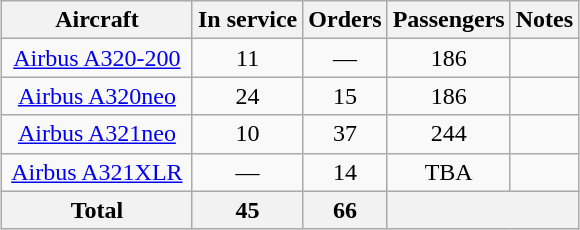<table class="wikitable" style="border-collapse:collapse;text-align:center; margin-left: auto; margin-right: auto;">
<tr>
<th style="width:120px">Aircraft</th>
<th>In service</th>
<th>Orders</th>
<th>Passengers</th>
<th>Notes</th>
</tr>
<tr>
<td><a href='#'>Airbus A320-200</a></td>
<td>11</td>
<td>—</td>
<td>186</td>
<td></td>
</tr>
<tr>
<td><a href='#'>Airbus A320neo</a></td>
<td>24</td>
<td>15</td>
<td>186</td>
<td></td>
</tr>
<tr>
<td><a href='#'>Airbus A321neo</a></td>
<td>10</td>
<td>37</td>
<td>244</td>
<td></td>
</tr>
<tr>
<td><a href='#'>Airbus A321XLR</a></td>
<td>—</td>
<td>14</td>
<td>TBA</td>
<td></td>
</tr>
<tr>
<th>Total</th>
<th>45</th>
<th>66</th>
<th colspan="2"></th>
</tr>
</table>
